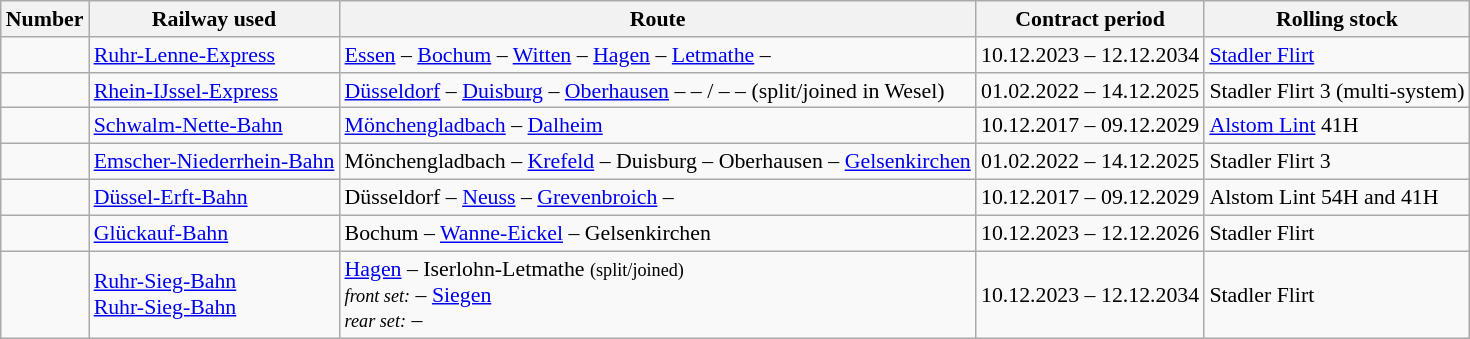<table class="wikitable" style="font-size:91%;">
<tr>
<th>Number</th>
<th>Railway used</th>
<th>Route</th>
<th>Contract period</th>
<th>Rolling stock</th>
</tr>
<tr>
<td style="font-size:111%;"></td>
<td><a href='#'>Ruhr-Lenne-Express</a></td>
<td><a href='#'>Essen</a> – <a href='#'>Bochum</a> – <a href='#'>Witten</a> – <a href='#'>Hagen</a> – <a href='#'>Letmathe</a> – </td>
<td>10.12.2023 – 12.12.2034</td>
<td><a href='#'>Stadler Flirt</a></td>
</tr>
<tr>
<td style="font-size:111%;"></td>
<td><a href='#'>Rhein-IJssel-Express</a></td>
<td><a href='#'>Düsseldorf</a> – <a href='#'>Duisburg</a> – <a href='#'>Oberhausen</a> –  – / –  –  (split/joined in Wesel)</td>
<td>01.02.2022 – 14.12.2025</td>
<td>Stadler Flirt 3 (multi-system)</td>
</tr>
<tr>
<td style="font-size:111%;"></td>
<td><a href='#'>Schwalm-Nette-Bahn</a></td>
<td><a href='#'>Mönchengladbach</a> – <a href='#'>Dalheim</a></td>
<td>10.12.2017 – 09.12.2029</td>
<td><a href='#'>Alstom Lint</a> 41H</td>
</tr>
<tr>
<td style="font-size:111%;"></td>
<td><a href='#'>Emscher-Niederrhein-Bahn</a></td>
<td>Mönchengladbach – <a href='#'>Krefeld</a> – Duisburg – Oberhausen – <a href='#'>Gelsenkirchen</a></td>
<td>01.02.2022 – 14.12.2025</td>
<td>Stadler Flirt 3</td>
</tr>
<tr>
<td style="font-size:111%;"></td>
<td><a href='#'>Düssel-Erft-Bahn</a></td>
<td>Düsseldorf – <a href='#'>Neuss</a> – <a href='#'>Grevenbroich</a> – </td>
<td>10.12.2017 – 09.12.2029</td>
<td>Alstom Lint 54H and 41H</td>
</tr>
<tr>
<td style="font-size:111%;"></td>
<td><a href='#'>Glückauf-Bahn</a></td>
<td>Bochum – <a href='#'>Wanne-Eickel</a> – Gelsenkirchen</td>
<td>10.12.2023 – 12.12.2026</td>
<td>Stadler Flirt</td>
</tr>
<tr>
<td style="font-size:111%;"></td>
<td><a href='#'>Ruhr-Sieg-Bahn</a><br><a href='#'>Ruhr-Sieg-Bahn</a></td>
<td><a href='#'>Hagen</a> – Iserlohn-Letmathe <small>(split/joined)<br><em>front set:</em></small> – <a href='#'>Siegen</a><br><small><em>rear set:</em></small> – </td>
<td>10.12.2023 – 12.12.2034</td>
<td>Stadler Flirt</td>
</tr>
</table>
